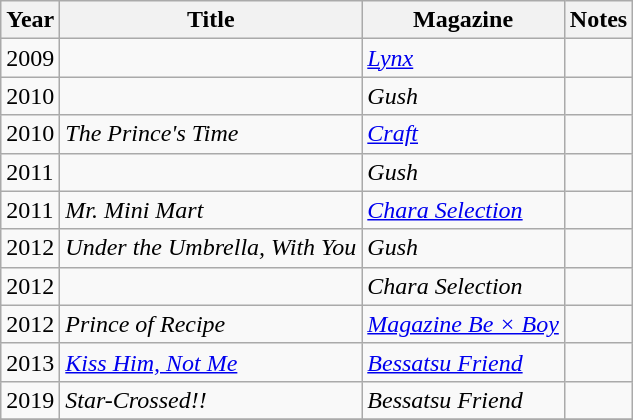<table class="wikitable">
<tr>
<th>Year</th>
<th>Title</th>
<th>Magazine</th>
<th>Notes</th>
</tr>
<tr>
<td>2009</td>
<td></td>
<td><em><a href='#'>Lynx</a></em></td>
<td></td>
</tr>
<tr>
<td>2010</td>
<td></td>
<td><em>Gush</em></td>
<td></td>
</tr>
<tr>
<td>2010</td>
<td><em>The Prince's Time</em><br></td>
<td><em><a href='#'>Craft</a></em></td>
<td></td>
</tr>
<tr>
<td>2011</td>
<td></td>
<td><em>Gush</em></td>
<td></td>
</tr>
<tr>
<td>2011</td>
<td><em>Mr. Mini Mart</em><br></td>
<td><em><a href='#'>Chara Selection</a></em></td>
<td></td>
</tr>
<tr>
<td>2012</td>
<td><em>Under the Umbrella, With You</em><br></td>
<td><em>Gush</em></td>
<td></td>
</tr>
<tr>
<td>2012</td>
<td></td>
<td><em>Chara Selection</em></td>
<td></td>
</tr>
<tr>
<td>2012</td>
<td><em>Prince of Recipe</em><br></td>
<td><em><a href='#'>Magazine Be × Boy</a></em></td>
<td></td>
</tr>
<tr>
<td>2013</td>
<td><em><a href='#'>Kiss Him, Not Me</a></em><br></td>
<td><em><a href='#'>Bessatsu Friend</a></em></td>
<td></td>
</tr>
<tr>
<td>2019</td>
<td><em>Star-Crossed!!</em><br></td>
<td><em>Bessatsu Friend</em></td>
<td></td>
</tr>
<tr>
</tr>
</table>
